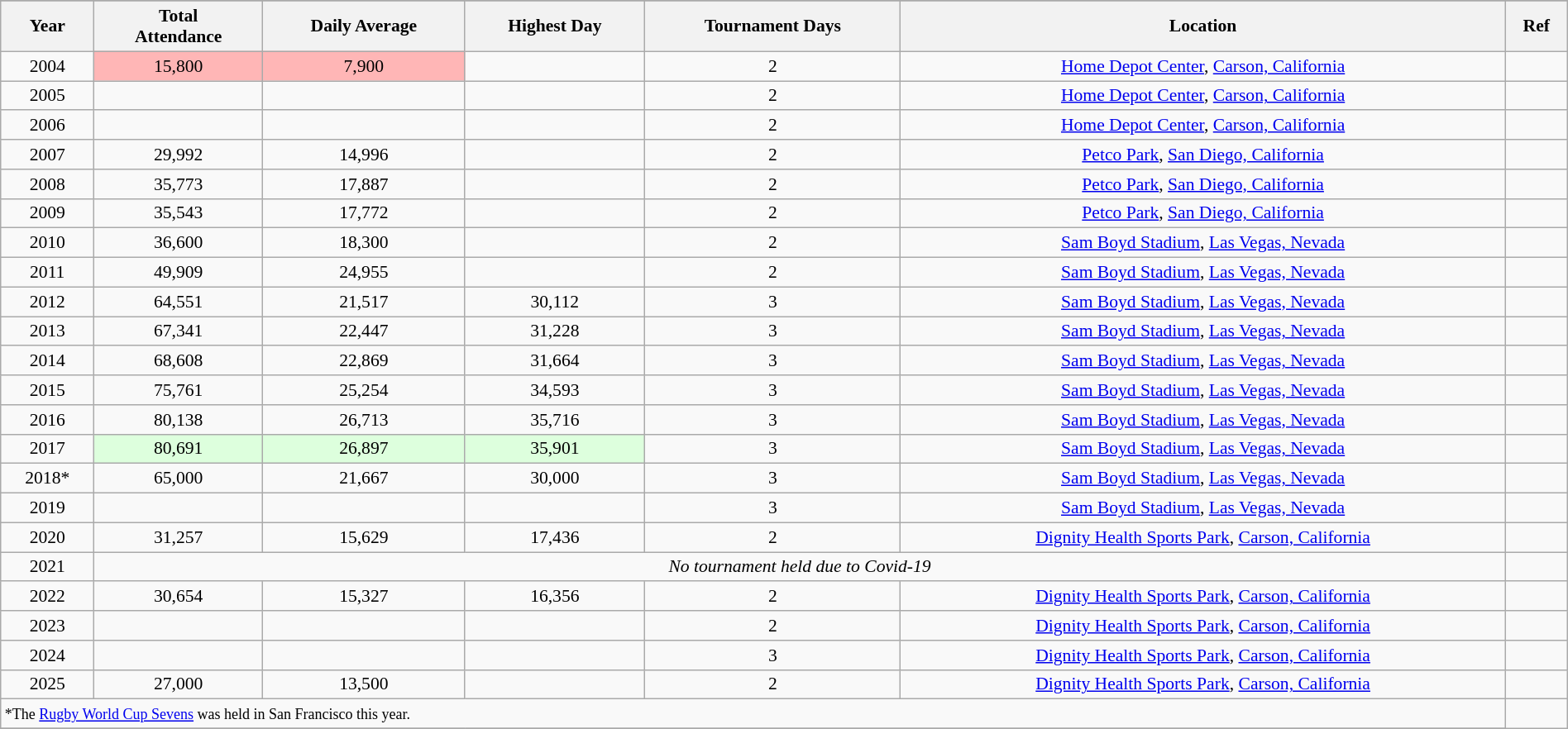<table class="wikitable sortable" style="font-size:90%; width: 100%; text-align: center;">
<tr>
</tr>
<tr>
<th>Year</th>
<th>Total <br> Attendance</th>
<th>Daily Average</th>
<th>Highest Day</th>
<th>Tournament Days</th>
<th>Location</th>
<th>Ref</th>
</tr>
<tr>
<td>2004</td>
<td style="background:#ffb6b6;">15,800</td>
<td style="background:#ffb6b6;">7,900</td>
<td></td>
<td>2</td>
<td><a href='#'>Home Depot Center</a>, <a href='#'>Carson, California</a></td>
<td></td>
</tr>
<tr>
<td>2005</td>
<td></td>
<td></td>
<td></td>
<td>2</td>
<td><a href='#'>Home Depot Center</a>, <a href='#'>Carson, California</a></td>
<td></td>
</tr>
<tr>
<td>2006</td>
<td></td>
<td></td>
<td></td>
<td>2</td>
<td><a href='#'>Home Depot Center</a>, <a href='#'>Carson, California</a></td>
<td></td>
</tr>
<tr>
<td>2007</td>
<td>29,992</td>
<td>14,996</td>
<td></td>
<td>2</td>
<td><a href='#'>Petco Park</a>, <a href='#'>San Diego, California</a></td>
<td></td>
</tr>
<tr>
<td>2008</td>
<td>35,773</td>
<td>17,887</td>
<td></td>
<td>2</td>
<td><a href='#'>Petco Park</a>, <a href='#'>San Diego, California</a></td>
<td></td>
</tr>
<tr>
<td>2009</td>
<td>35,543</td>
<td>17,772</td>
<td></td>
<td>2</td>
<td><a href='#'>Petco Park</a>, <a href='#'>San Diego, California</a></td>
<td></td>
</tr>
<tr>
<td>2010</td>
<td>36,600</td>
<td>18,300</td>
<td></td>
<td>2</td>
<td><a href='#'>Sam Boyd Stadium</a>, <a href='#'>Las Vegas, Nevada</a></td>
<td></td>
</tr>
<tr>
<td>2011</td>
<td>49,909</td>
<td>24,955</td>
<td></td>
<td>2</td>
<td><a href='#'>Sam Boyd Stadium</a>, <a href='#'>Las Vegas, Nevada</a></td>
<td></td>
</tr>
<tr>
<td>2012</td>
<td>64,551</td>
<td>21,517</td>
<td>30,112</td>
<td>3</td>
<td><a href='#'>Sam Boyd Stadium</a>, <a href='#'>Las Vegas, Nevada</a></td>
<td></td>
</tr>
<tr>
<td>2013</td>
<td>67,341</td>
<td>22,447</td>
<td>31,228</td>
<td>3</td>
<td><a href='#'>Sam Boyd Stadium</a>, <a href='#'>Las Vegas, Nevada</a></td>
<td></td>
</tr>
<tr>
<td>2014</td>
<td>68,608</td>
<td>22,869</td>
<td>31,664</td>
<td>3</td>
<td><a href='#'>Sam Boyd Stadium</a>, <a href='#'>Las Vegas, Nevada</a></td>
<td></td>
</tr>
<tr>
<td>2015</td>
<td>75,761</td>
<td>25,254</td>
<td>34,593</td>
<td>3</td>
<td><a href='#'>Sam Boyd Stadium</a>, <a href='#'>Las Vegas, Nevada</a></td>
<td></td>
</tr>
<tr>
<td>2016</td>
<td>80,138</td>
<td>26,713</td>
<td>35,716</td>
<td>3</td>
<td><a href='#'>Sam Boyd Stadium</a>, <a href='#'>Las Vegas, Nevada</a></td>
<td></td>
</tr>
<tr>
<td>2017</td>
<td style="background:#dfd;">80,691</td>
<td style="background:#dfd;">26,897</td>
<td style="background:#dfd;">35,901</td>
<td>3</td>
<td><a href='#'>Sam Boyd Stadium</a>, <a href='#'>Las Vegas, Nevada</a></td>
<td></td>
</tr>
<tr>
<td>2018*</td>
<td>65,000</td>
<td>21,667</td>
<td>30,000</td>
<td>3</td>
<td><a href='#'>Sam Boyd Stadium</a>, <a href='#'>Las Vegas, Nevada</a></td>
<td></td>
</tr>
<tr>
<td>2019</td>
<td></td>
<td></td>
<td></td>
<td>3</td>
<td><a href='#'>Sam Boyd Stadium</a>, <a href='#'>Las Vegas, Nevada</a></td>
<td></td>
</tr>
<tr>
<td>2020</td>
<td>31,257</td>
<td>15,629</td>
<td>17,436</td>
<td>2</td>
<td><a href='#'>Dignity Health Sports Park</a>, <a href='#'>Carson, California</a></td>
<td></td>
</tr>
<tr>
<td>2021</td>
<td colspan=5><em>No tournament held due to Covid-19</em></td>
</tr>
<tr>
<td>2022</td>
<td>30,654</td>
<td>15,327</td>
<td>16,356</td>
<td>2</td>
<td><a href='#'>Dignity Health Sports Park</a>, <a href='#'>Carson, California</a></td>
<td></td>
</tr>
<tr>
<td>2023</td>
<td></td>
<td></td>
<td></td>
<td>2</td>
<td><a href='#'>Dignity Health Sports Park</a>, <a href='#'>Carson, California</a></td>
<td></td>
</tr>
<tr>
<td>2024</td>
<td></td>
<td></td>
<td></td>
<td>3</td>
<td><a href='#'>Dignity Health Sports Park</a>, <a href='#'>Carson, California</a></td>
<td></td>
</tr>
<tr>
<td>2025</td>
<td>27,000</td>
<td>13,500</td>
<td></td>
<td>2</td>
<td><a href='#'>Dignity Health Sports Park</a>, <a href='#'>Carson, California</a></td>
<td></td>
</tr>
<tr>
<td colspan=6 align=left><small>*The <a href='#'>Rugby World Cup Sevens</a> was held in San Francisco this year.</small></td>
</tr>
<tr>
</tr>
</table>
